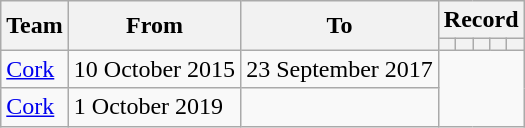<table class=wikitable style="text-align: center">
<tr>
<th rowspan=2>Team</th>
<th rowspan=2>From</th>
<th rowspan=2>To</th>
<th colspan=5>Record</th>
</tr>
<tr>
<th></th>
<th></th>
<th></th>
<th></th>
<th></th>
</tr>
<tr>
<td align=left><a href='#'>Cork</a></td>
<td align=left>10 October 2015</td>
<td align=left>23 September 2017<br></td>
</tr>
<tr>
<td align=left><a href='#'>Cork</a></td>
<td align=left>1 October 2019</td>
<td align=left><br></td>
</tr>
</table>
